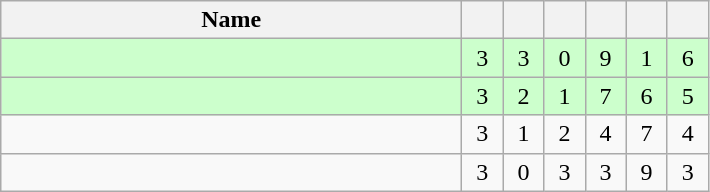<table class=wikitable style="text-align:center">
<tr>
<th width=300>Name</th>
<th width=20></th>
<th width=20></th>
<th width=20></th>
<th width=20></th>
<th width=20></th>
<th width=20></th>
</tr>
<tr style="background-color:#ccffcc;">
<td style="text-align:left;"></td>
<td>3</td>
<td>3</td>
<td>0</td>
<td>9</td>
<td>1</td>
<td>6</td>
</tr>
<tr style="background-color:#ccffcc;">
<td style="text-align:left;"></td>
<td>3</td>
<td>2</td>
<td>1</td>
<td>7</td>
<td>6</td>
<td>5</td>
</tr>
<tr>
<td style="text-align:left;"></td>
<td>3</td>
<td>1</td>
<td>2</td>
<td>4</td>
<td>7</td>
<td>4</td>
</tr>
<tr>
<td style="text-align:left;"></td>
<td>3</td>
<td>0</td>
<td>3</td>
<td>3</td>
<td>9</td>
<td>3</td>
</tr>
</table>
